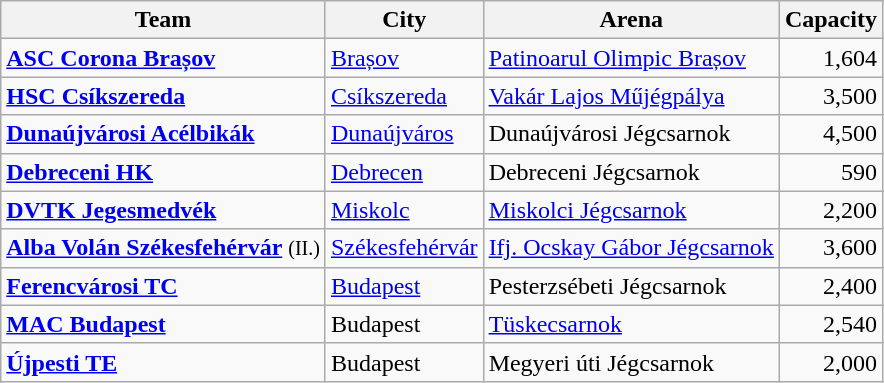<table class="wikitable sortable" style="text-align: left;">
<tr>
<th>Team</th>
<th>City</th>
<th>Arena</th>
<th>Capacity</th>
</tr>
<tr>
<td><strong><a href='#'>ASC Corona Brașov</a></strong></td>
<td> <a href='#'>Brașov</a></td>
<td><a href='#'>Patinoarul Olimpic Brașov</a></td>
<td align="right">1,604</td>
</tr>
<tr>
<td><strong><a href='#'>HSC Csíkszereda</a></strong></td>
<td> <a href='#'>Csíkszereda</a></td>
<td><a href='#'>Vakár Lajos Műjégpálya</a></td>
<td align="right">3,500</td>
</tr>
<tr>
<td><strong><a href='#'>Dunaújvárosi Acélbikák</a></strong></td>
<td> <a href='#'>Dunaújváros</a></td>
<td>Dunaújvárosi Jégcsarnok</td>
<td align="right">4,500</td>
</tr>
<tr>
<td><strong><a href='#'>Debreceni HK</a></strong></td>
<td> <a href='#'>Debrecen</a></td>
<td>Debreceni Jégcsarnok</td>
<td align="right">590</td>
</tr>
<tr>
<td><strong><a href='#'>DVTK Jegesmedvék</a></strong></td>
<td> <a href='#'>Miskolc</a></td>
<td><a href='#'>Miskolci Jégcsarnok</a></td>
<td align="right">2,200</td>
</tr>
<tr>
<td><strong><a href='#'>Alba Volán Székesfehérvár</a></strong> <small>(II.)</small></td>
<td> <a href='#'>Székesfehérvár</a></td>
<td><a href='#'>Ifj. Ocskay Gábor Jégcsarnok</a></td>
<td align="right">3,600</td>
</tr>
<tr>
<td><strong><a href='#'>Ferencvárosi TC</a></strong></td>
<td> <a href='#'>Budapest</a></td>
<td>Pesterzsébeti Jégcsarnok</td>
<td align="right">2,400</td>
</tr>
<tr>
<td><strong><a href='#'>MAC Budapest</a></strong></td>
<td> Budapest</td>
<td><a href='#'>Tüskecsarnok</a></td>
<td align="right">2,540</td>
</tr>
<tr>
<td><strong><a href='#'>Újpesti TE</a></strong></td>
<td> Budapest</td>
<td>Megyeri úti Jégcsarnok</td>
<td align="right">2,000</td>
</tr>
</table>
